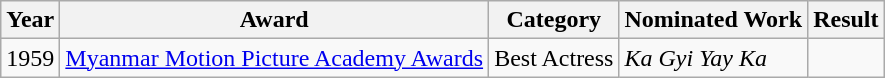<table class="wikitable">
<tr>
<th>Year</th>
<th>Award</th>
<th>Category</th>
<th>Nominated Work</th>
<th>Result</th>
</tr>
<tr>
<td>1959</td>
<td><a href='#'>Myanmar Motion Picture Academy Awards</a></td>
<td>Best Actress</td>
<td><em>Ka Gyi Yay Ka</em></td>
<td></td>
</tr>
</table>
